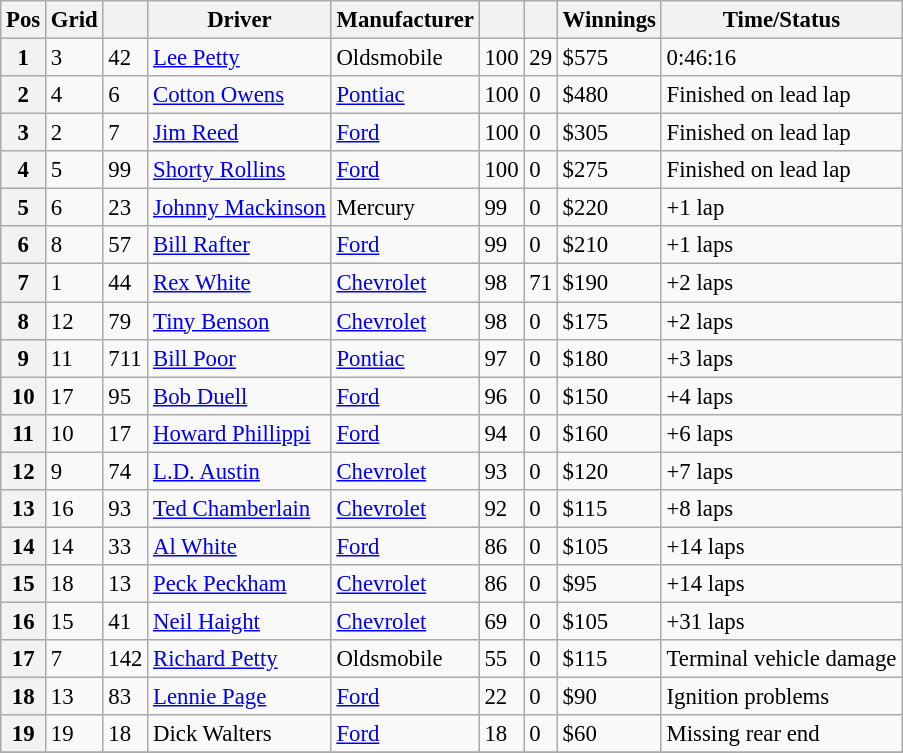<table class="wikitable" style="font-size:95%">
<tr>
<th>Pos</th>
<th>Grid</th>
<th></th>
<th>Driver</th>
<th>Manufacturer</th>
<th></th>
<th></th>
<th>Winnings</th>
<th>Time/Status</th>
</tr>
<tr>
<th>1</th>
<td>3</td>
<td>42</td>
<td><a href='#'>Lee Petty</a></td>
<td>Oldsmobile</td>
<td>100</td>
<td>29</td>
<td>$575</td>
<td>0:46:16</td>
</tr>
<tr>
<th>2</th>
<td>4</td>
<td>6</td>
<td><a href='#'>Cotton Owens</a></td>
<td><a href='#'>Pontiac</a></td>
<td>100</td>
<td>0</td>
<td>$480</td>
<td>Finished on lead lap</td>
</tr>
<tr>
<th>3</th>
<td>2</td>
<td>7</td>
<td><a href='#'>Jim Reed</a></td>
<td><a href='#'>Ford</a></td>
<td>100</td>
<td>0</td>
<td>$305</td>
<td>Finished on lead lap</td>
</tr>
<tr>
<th>4</th>
<td>5</td>
<td>99</td>
<td><a href='#'>Shorty Rollins</a></td>
<td><a href='#'>Ford</a></td>
<td>100</td>
<td>0</td>
<td>$275</td>
<td>Finished on lead lap</td>
</tr>
<tr>
<th>5</th>
<td>6</td>
<td>23</td>
<td><a href='#'>Johnny Mackinson</a></td>
<td>Mercury</td>
<td>99</td>
<td>0</td>
<td>$220</td>
<td>+1 lap</td>
</tr>
<tr>
<th>6</th>
<td>8</td>
<td>57</td>
<td><a href='#'>Bill Rafter</a></td>
<td><a href='#'>Ford</a></td>
<td>99</td>
<td>0</td>
<td>$210</td>
<td>+1 laps</td>
</tr>
<tr>
<th>7</th>
<td>1</td>
<td>44</td>
<td><a href='#'>Rex White</a></td>
<td><a href='#'>Chevrolet</a></td>
<td>98</td>
<td>71</td>
<td>$190</td>
<td>+2 laps</td>
</tr>
<tr>
<th>8</th>
<td>12</td>
<td>79</td>
<td><a href='#'>Tiny Benson</a></td>
<td><a href='#'>Chevrolet</a></td>
<td>98</td>
<td>0</td>
<td>$175</td>
<td>+2 laps</td>
</tr>
<tr>
<th>9</th>
<td>11</td>
<td>711</td>
<td><a href='#'>Bill Poor</a></td>
<td><a href='#'>Pontiac</a></td>
<td>97</td>
<td>0</td>
<td>$180</td>
<td>+3 laps</td>
</tr>
<tr>
<th>10</th>
<td>17</td>
<td>95</td>
<td><a href='#'>Bob Duell</a></td>
<td><a href='#'>Ford</a></td>
<td>96</td>
<td>0</td>
<td>$150</td>
<td>+4 laps</td>
</tr>
<tr>
<th>11</th>
<td>10</td>
<td>17</td>
<td><a href='#'>Howard Phillippi</a></td>
<td><a href='#'>Ford</a></td>
<td>94</td>
<td>0</td>
<td>$160</td>
<td>+6 laps</td>
</tr>
<tr>
<th>12</th>
<td>9</td>
<td>74</td>
<td><a href='#'>L.D. Austin</a></td>
<td><a href='#'>Chevrolet</a></td>
<td>93</td>
<td>0</td>
<td>$120</td>
<td>+7 laps</td>
</tr>
<tr>
<th>13</th>
<td>16</td>
<td>93</td>
<td><a href='#'>Ted Chamberlain</a></td>
<td><a href='#'>Chevrolet</a></td>
<td>92</td>
<td>0</td>
<td>$115</td>
<td>+8 laps</td>
</tr>
<tr>
<th>14</th>
<td>14</td>
<td>33</td>
<td><a href='#'>Al White</a></td>
<td><a href='#'>Ford</a></td>
<td>86</td>
<td>0</td>
<td>$105</td>
<td>+14 laps</td>
</tr>
<tr>
<th>15</th>
<td>18</td>
<td>13</td>
<td><a href='#'>Peck Peckham</a></td>
<td><a href='#'>Chevrolet</a></td>
<td>86</td>
<td>0</td>
<td>$95</td>
<td>+14 laps</td>
</tr>
<tr>
<th>16</th>
<td>15</td>
<td>41</td>
<td><a href='#'>Neil Haight</a></td>
<td><a href='#'>Chevrolet</a></td>
<td>69</td>
<td>0</td>
<td>$105</td>
<td>+31 laps</td>
</tr>
<tr>
<th>17</th>
<td>7</td>
<td>142</td>
<td><a href='#'>Richard Petty</a></td>
<td>Oldsmobile</td>
<td>55</td>
<td>0</td>
<td>$115</td>
<td>Terminal vehicle damage</td>
</tr>
<tr>
<th>18</th>
<td>13</td>
<td>83</td>
<td><a href='#'>Lennie Page</a></td>
<td><a href='#'>Ford</a></td>
<td>22</td>
<td>0</td>
<td>$90</td>
<td>Ignition problems</td>
</tr>
<tr>
<th>19</th>
<td>19</td>
<td>18</td>
<td>Dick Walters</td>
<td><a href='#'>Ford</a></td>
<td>18</td>
<td>0</td>
<td>$60</td>
<td>Missing rear end</td>
</tr>
<tr>
</tr>
</table>
